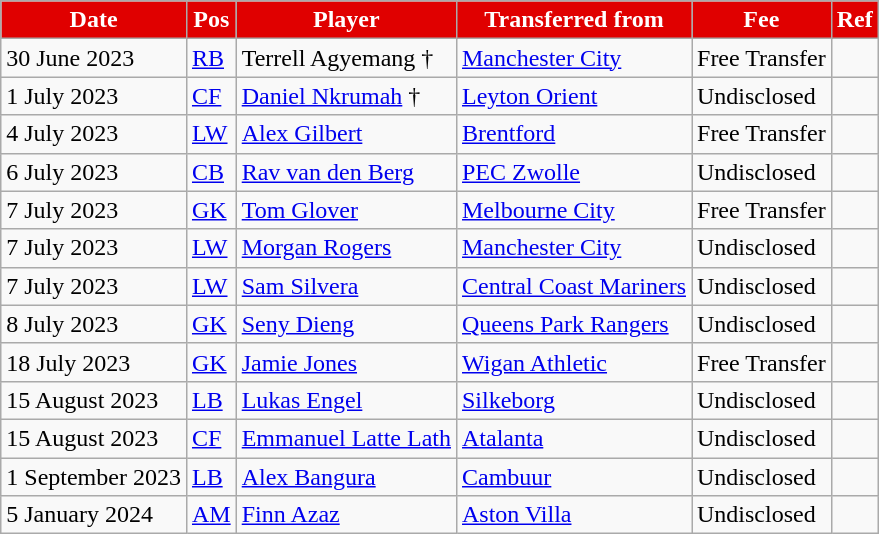<table class="wikitable plainrowheaders sortable">
<tr>
<th style="background:#E00000; color:#FFFFFF; ">Date</th>
<th style="background:#E00000; color:#FFFFFF; ">Pos</th>
<th style="background:#E00000; color:#FFFFFF; ">Player</th>
<th style="background:#E00000; color:#FFFFFF; ">Transferred from</th>
<th style="background:#E00000; color:#FFFFFF; ">Fee</th>
<th style="background:#E00000; color:#FFFFFF; ">Ref</th>
</tr>
<tr>
<td>30 June 2023</td>
<td><a href='#'>RB</a></td>
<td> Terrell Agyemang †</td>
<td> <a href='#'>Manchester City</a></td>
<td>Free Transfer</td>
<td></td>
</tr>
<tr>
<td>1 July 2023</td>
<td><a href='#'>CF</a></td>
<td> <a href='#'>Daniel Nkrumah</a> †</td>
<td> <a href='#'>Leyton Orient</a></td>
<td>Undisclosed</td>
<td></td>
</tr>
<tr>
<td>4 July 2023</td>
<td><a href='#'>LW</a></td>
<td> <a href='#'>Alex Gilbert</a></td>
<td> <a href='#'>Brentford</a></td>
<td>Free Transfer</td>
<td></td>
</tr>
<tr>
<td>6 July 2023</td>
<td><a href='#'>CB</a></td>
<td> <a href='#'>Rav van den Berg</a></td>
<td> <a href='#'>PEC Zwolle</a></td>
<td>Undisclosed</td>
<td></td>
</tr>
<tr>
<td>7 July 2023</td>
<td><a href='#'>GK</a></td>
<td> <a href='#'>Tom Glover</a></td>
<td> <a href='#'>Melbourne City</a></td>
<td>Free Transfer</td>
<td></td>
</tr>
<tr>
<td>7 July 2023</td>
<td><a href='#'>LW</a></td>
<td> <a href='#'>Morgan Rogers</a></td>
<td> <a href='#'>Manchester City</a></td>
<td>Undisclosed</td>
<td></td>
</tr>
<tr>
<td>7 July 2023</td>
<td><a href='#'>LW</a></td>
<td> <a href='#'>Sam Silvera</a></td>
<td> <a href='#'>Central Coast Mariners</a></td>
<td>Undisclosed</td>
<td></td>
</tr>
<tr>
<td>8 July 2023</td>
<td><a href='#'>GK</a></td>
<td> <a href='#'>Seny Dieng</a></td>
<td> <a href='#'>Queens Park Rangers</a></td>
<td>Undisclosed</td>
<td></td>
</tr>
<tr>
<td>18 July 2023</td>
<td><a href='#'>GK</a></td>
<td> <a href='#'>Jamie Jones</a></td>
<td> <a href='#'>Wigan Athletic</a></td>
<td>Free Transfer</td>
<td></td>
</tr>
<tr>
<td>15 August 2023</td>
<td><a href='#'>LB</a></td>
<td> <a href='#'>Lukas Engel</a></td>
<td> <a href='#'>Silkeborg</a></td>
<td>Undisclosed</td>
<td></td>
</tr>
<tr>
<td>15 August 2023</td>
<td><a href='#'>CF</a></td>
<td> <a href='#'>Emmanuel Latte Lath</a></td>
<td> <a href='#'>Atalanta</a></td>
<td>Undisclosed</td>
<td></td>
</tr>
<tr>
<td>1 September 2023</td>
<td><a href='#'>LB</a></td>
<td> <a href='#'>Alex Bangura</a></td>
<td> <a href='#'>Cambuur</a></td>
<td>Undisclosed</td>
<td></td>
</tr>
<tr>
<td>5 January 2024</td>
<td><a href='#'>AM</a></td>
<td> <a href='#'>Finn Azaz</a></td>
<td> <a href='#'>Aston Villa</a></td>
<td>Undisclosed</td>
<td></td>
</tr>
</table>
